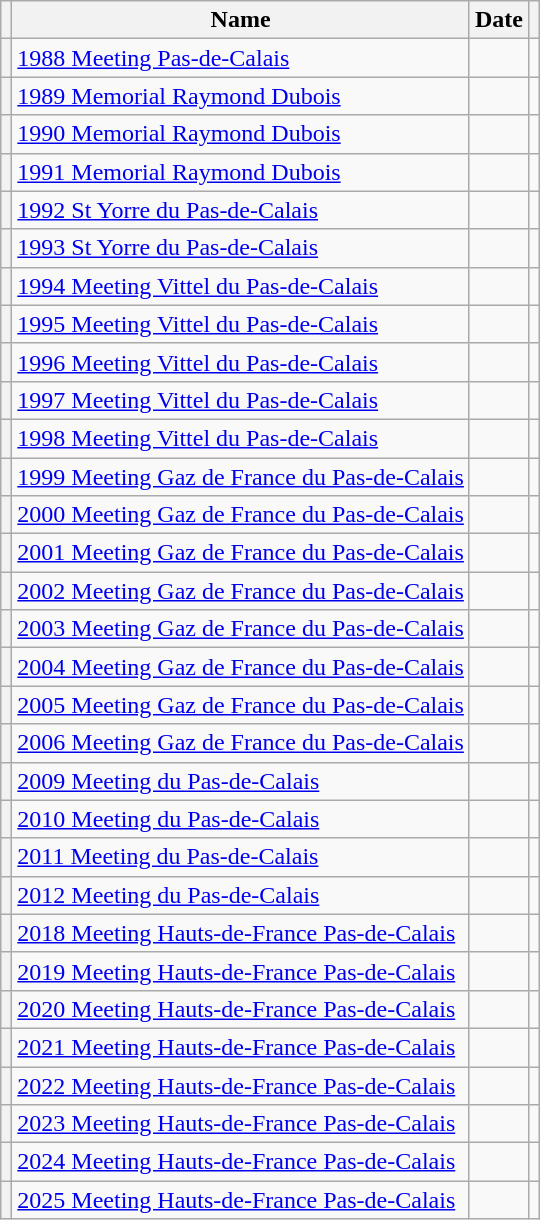<table class="wikitable plainrowheaders sticky-header defaultleft col3right">
<tr>
<th scope="col"></th>
<th scope="col">Name</th>
<th scope="col">Date</th>
<th scope="col"></th>
</tr>
<tr>
<th scope="row"></th>
<td><a href='#'>1988 Meeting Pas-de-Calais</a></td>
<td></td>
<td></td>
</tr>
<tr>
<th scope="row"></th>
<td><a href='#'>1989 Memorial Raymond Dubois</a></td>
<td></td>
<td></td>
</tr>
<tr>
<th scope="row"></th>
<td><a href='#'>1990 Memorial Raymond Dubois</a></td>
<td></td>
<td></td>
</tr>
<tr>
<th scope="row"></th>
<td><a href='#'>1991 Memorial Raymond Dubois</a></td>
<td></td>
<td></td>
</tr>
<tr>
<th scope="row"></th>
<td><a href='#'>1992 St Yorre du Pas-de-Calais</a></td>
<td></td>
<td></td>
</tr>
<tr>
<th scope="row"></th>
<td><a href='#'>1993 St Yorre du Pas-de-Calais</a></td>
<td></td>
<td></td>
</tr>
<tr>
<th scope="row"></th>
<td><a href='#'>1994 Meeting Vittel du Pas-de-Calais</a></td>
<td></td>
<td></td>
</tr>
<tr>
<th scope="row"></th>
<td><a href='#'>1995 Meeting Vittel du Pas-de-Calais</a></td>
<td></td>
<td></td>
</tr>
<tr>
<th scope="row"></th>
<td><a href='#'>1996 Meeting Vittel du Pas-de-Calais</a></td>
<td></td>
<td></td>
</tr>
<tr>
<th scope="row"></th>
<td><a href='#'>1997 Meeting Vittel du Pas-de-Calais</a></td>
<td></td>
<td></td>
</tr>
<tr>
<th scope="row"></th>
<td><a href='#'>1998 Meeting Vittel du Pas-de-Calais</a></td>
<td></td>
<td></td>
</tr>
<tr>
<th scope="row"></th>
<td><a href='#'>1999 Meeting Gaz de France du Pas-de-Calais</a></td>
<td></td>
<td></td>
</tr>
<tr>
<th scope="row"></th>
<td><a href='#'>2000 Meeting Gaz de France du Pas-de-Calais</a></td>
<td></td>
<td></td>
</tr>
<tr>
<th scope="row"></th>
<td><a href='#'>2001 Meeting Gaz de France du Pas-de-Calais</a></td>
<td></td>
<td></td>
</tr>
<tr>
<th scope="row"></th>
<td><a href='#'>2002 Meeting Gaz de France du Pas-de-Calais</a></td>
<td></td>
<td></td>
</tr>
<tr>
<th scope="row"></th>
<td><a href='#'>2003 Meeting Gaz de France du Pas-de-Calais</a></td>
<td></td>
<td></td>
</tr>
<tr>
<th scope="row"></th>
<td><a href='#'>2004 Meeting Gaz de France du Pas-de-Calais</a></td>
<td></td>
<td></td>
</tr>
<tr>
<th scope="row"></th>
<td><a href='#'>2005 Meeting Gaz de France du Pas-de-Calais</a></td>
<td></td>
<td></td>
</tr>
<tr>
<th scope="row"></th>
<td><a href='#'>2006 Meeting Gaz de France du Pas-de-Calais</a></td>
<td></td>
<td></td>
</tr>
<tr>
<th scope="row"></th>
<td><a href='#'>2009 Meeting du Pas-de-Calais</a></td>
<td></td>
<td></td>
</tr>
<tr>
<th scope="row"></th>
<td><a href='#'>2010 Meeting du Pas-de-Calais</a></td>
<td></td>
<td></td>
</tr>
<tr>
<th scope="row"></th>
<td><a href='#'>2011 Meeting du Pas-de-Calais</a></td>
<td></td>
<td></td>
</tr>
<tr>
<th scope="row"></th>
<td><a href='#'>2012 Meeting du Pas-de-Calais</a></td>
<td></td>
<td></td>
</tr>
<tr>
<th scope="row"></th>
<td><a href='#'>2018 Meeting Hauts-de-France Pas-de-Calais</a></td>
<td></td>
<td></td>
</tr>
<tr>
<th scope="row"></th>
<td><a href='#'>2019 Meeting Hauts-de-France Pas-de-Calais</a></td>
<td></td>
<td></td>
</tr>
<tr>
<th scope="row"></th>
<td><a href='#'>2020 Meeting Hauts-de-France Pas-de-Calais</a></td>
<td></td>
<td></td>
</tr>
<tr>
<th scope="row"></th>
<td><a href='#'>2021 Meeting Hauts-de-France Pas-de-Calais</a></td>
<td></td>
<td></td>
</tr>
<tr>
<th scope="row"></th>
<td><a href='#'>2022 Meeting Hauts-de-France Pas-de-Calais</a></td>
<td></td>
<td></td>
</tr>
<tr>
<th scope="row"></th>
<td><a href='#'>2023 Meeting Hauts-de-France Pas-de-Calais</a></td>
<td></td>
<td></td>
</tr>
<tr>
<th scope="row"></th>
<td><a href='#'>2024 Meeting Hauts-de-France Pas-de-Calais</a></td>
<td></td>
<td></td>
</tr>
<tr>
<th scope="row"></th>
<td><a href='#'>2025 Meeting Hauts-de-France Pas-de-Calais</a></td>
<td></td>
<td></td>
</tr>
</table>
